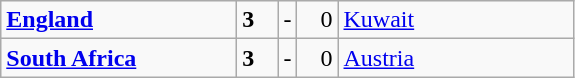<table class="wikitable">
<tr>
<td width=150> <strong><a href='#'>England</a></strong></td>
<td style="width:20px; text-align:left;"><strong>3</strong></td>
<td>-</td>
<td style="width:20px; text-align:right;">0</td>
<td width=150> <a href='#'>Kuwait</a></td>
</tr>
<tr>
<td> <strong><a href='#'>South Africa</a></strong></td>
<td style="text-align:left;"><strong>3</strong></td>
<td>-</td>
<td style="text-align:right;">0</td>
<td> <a href='#'>Austria</a></td>
</tr>
</table>
